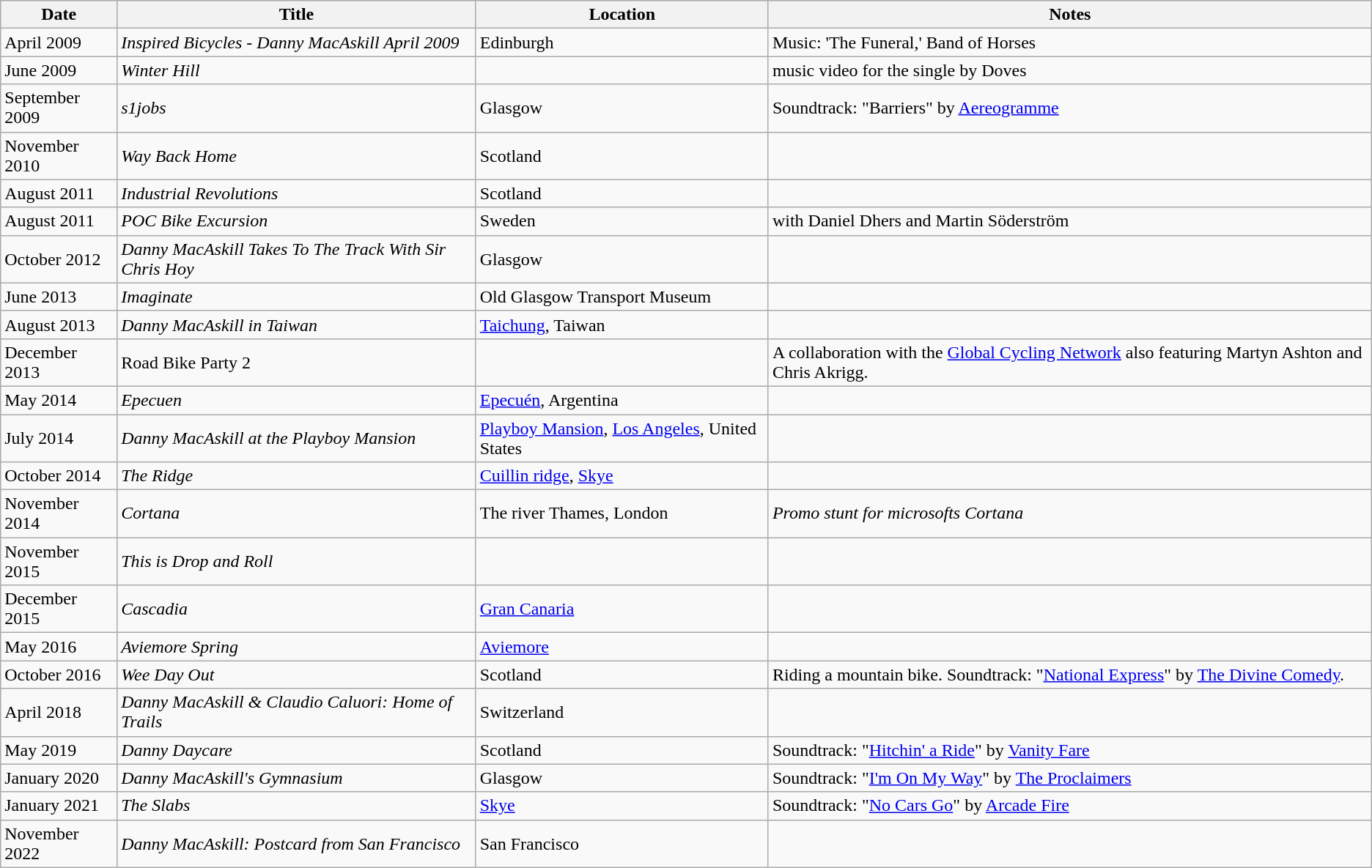<table class="wikitable plainrowheaders">
<tr>
<th>Date</th>
<th>Title</th>
<th>Location</th>
<th>Notes</th>
</tr>
<tr>
<td>April 2009</td>
<td><em>Inspired Bicycles - Danny MacAskill April 2009</em></td>
<td>Edinburgh</td>
<td>Music: 'The Funeral,' Band of Horses</td>
</tr>
<tr>
<td>June 2009</td>
<td><em>Winter Hill</em></td>
<td></td>
<td>music video for the single by Doves</td>
</tr>
<tr>
<td>September 2009</td>
<td><em>s1jobs</em></td>
<td>Glasgow</td>
<td>Soundtrack: "Barriers" by <a href='#'>Aereogramme</a></td>
</tr>
<tr>
<td>November 2010</td>
<td><em>Way Back Home</em></td>
<td>Scotland</td>
<td></td>
</tr>
<tr>
<td>August 2011</td>
<td><em>Industrial Revolutions</em></td>
<td>Scotland</td>
<td></td>
</tr>
<tr>
<td>August 2011</td>
<td><em>POC Bike Excursion</em></td>
<td>Sweden</td>
<td>with Daniel Dhers and Martin Söderström</td>
</tr>
<tr>
<td>October 2012</td>
<td><em>Danny MacAskill Takes To The Track With Sir Chris Hoy</em></td>
<td>Glasgow</td>
<td></td>
</tr>
<tr>
<td>June 2013</td>
<td><em>Imaginate</em></td>
<td>Old Glasgow Transport Museum</td>
<td></td>
</tr>
<tr>
<td>August 2013</td>
<td><em>Danny MacAskill in Taiwan</em></td>
<td><a href='#'>Taichung</a>, Taiwan</td>
<td></td>
</tr>
<tr>
<td>December 2013</td>
<td>Road Bike Party 2</td>
<td></td>
<td>A collaboration with the <a href='#'>Global Cycling Network</a> also featuring Martyn Ashton and Chris Akrigg.</td>
</tr>
<tr>
<td>May 2014</td>
<td><em>Epecuen</em></td>
<td><a href='#'>Epecuén</a>, Argentina</td>
<td></td>
</tr>
<tr>
<td>July 2014</td>
<td><em>Danny MacAskill at the Playboy Mansion</em></td>
<td><a href='#'>Playboy Mansion</a>, <a href='#'>Los Angeles</a>, United States</td>
<td></td>
</tr>
<tr>
<td>October 2014</td>
<td><em>The Ridge</em></td>
<td><a href='#'>Cuillin ridge</a>, <a href='#'>Skye</a></td>
<td></td>
</tr>
<tr>
<td>November 2014</td>
<td><em>Cortana</em></td>
<td>The river Thames, London</td>
<td><em>Promo stunt for microsofts Cortana</em></td>
</tr>
<tr>
<td>November 2015</td>
<td><em>This is Drop and Roll</em></td>
<td></td>
<td></td>
</tr>
<tr>
<td>December 2015</td>
<td><em>Cascadia</em></td>
<td><a href='#'>Gran Canaria</a></td>
<td></td>
</tr>
<tr>
<td>May 2016</td>
<td><em>Aviemore Spring</em></td>
<td><a href='#'>Aviemore</a></td>
<td></td>
</tr>
<tr>
<td>October 2016</td>
<td><em>Wee Day Out</em></td>
<td>Scotland</td>
<td>Riding a mountain bike. Soundtrack: "<a href='#'>National Express</a>" by <a href='#'>The Divine Comedy</a>.</td>
</tr>
<tr>
<td>April 2018</td>
<td><em>Danny MacAskill & Claudio Caluori: Home of Trails</em></td>
<td>Switzerland</td>
<td></td>
</tr>
<tr>
<td>May 2019</td>
<td><em>Danny Daycare</em></td>
<td>Scotland</td>
<td>Soundtrack: "<a href='#'>Hitchin' a Ride</a>" by <a href='#'>Vanity Fare</a></td>
</tr>
<tr>
<td>January 2020</td>
<td><em>Danny MacAskill's Gymnasium</em></td>
<td>Glasgow</td>
<td>Soundtrack: "<a href='#'>I'm On My Way</a>" by <a href='#'>The Proclaimers</a></td>
</tr>
<tr>
<td>January 2021</td>
<td><em>The Slabs</em></td>
<td><a href='#'>Skye</a></td>
<td>Soundtrack: "<a href='#'>No Cars Go</a>" by <a href='#'>Arcade Fire</a></td>
</tr>
<tr>
<td>November 2022</td>
<td><em>Danny MacAskill: Postcard from San Francisco</em></td>
<td>San Francisco</td>
<td></td>
</tr>
</table>
